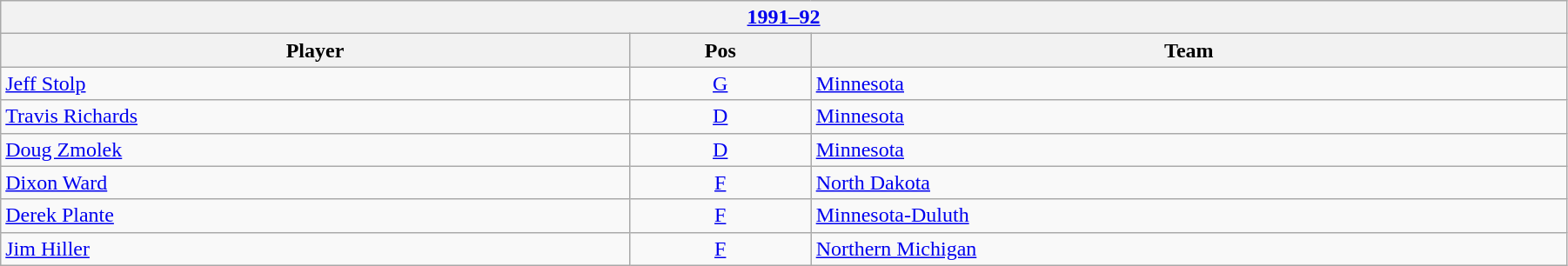<table class="wikitable" width=95%>
<tr>
<th colspan=3><a href='#'>1991–92</a></th>
</tr>
<tr>
<th>Player</th>
<th>Pos</th>
<th>Team</th>
</tr>
<tr>
<td><a href='#'>Jeff Stolp</a></td>
<td align=center><a href='#'>G</a></td>
<td><a href='#'>Minnesota</a></td>
</tr>
<tr>
<td><a href='#'>Travis Richards</a></td>
<td align=center><a href='#'>D</a></td>
<td><a href='#'>Minnesota</a></td>
</tr>
<tr>
<td><a href='#'>Doug Zmolek</a></td>
<td align=center><a href='#'>D</a></td>
<td><a href='#'>Minnesota</a></td>
</tr>
<tr>
<td><a href='#'>Dixon Ward</a></td>
<td align=center><a href='#'>F</a></td>
<td><a href='#'>North Dakota</a></td>
</tr>
<tr>
<td><a href='#'>Derek Plante</a></td>
<td align=center><a href='#'>F</a></td>
<td><a href='#'>Minnesota-Duluth</a></td>
</tr>
<tr>
<td><a href='#'>Jim Hiller</a></td>
<td align=center><a href='#'>F</a></td>
<td><a href='#'>Northern Michigan</a></td>
</tr>
</table>
